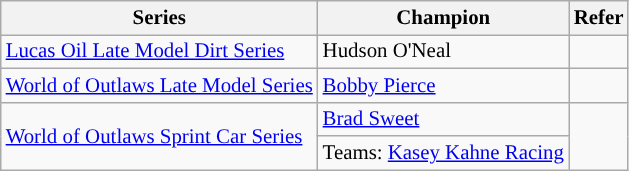<table class="wikitable" style="font-size:87%;">
<tr>
<th>Series</th>
<th>Champion</th>
<th>Refer</th>
</tr>
<tr>
<td><a href='#'>Lucas Oil Late Model Dirt Series</a></td>
<td> Hudson O'Neal</td>
<td></td>
</tr>
<tr>
<td><a href='#'>World of Outlaws Late Model Series</a></td>
<td> <a href='#'>Bobby Pierce</a></td>
<td></td>
</tr>
<tr>
<td rowspan=2><a href='#'>World of Outlaws Sprint Car Series</a></td>
<td> <a href='#'>Brad Sweet</a></td>
<td rowspan=2></td>
</tr>
<tr>
<td>Teams:  <a href='#'>Kasey Kahne Racing</a></td>
</tr>
</table>
